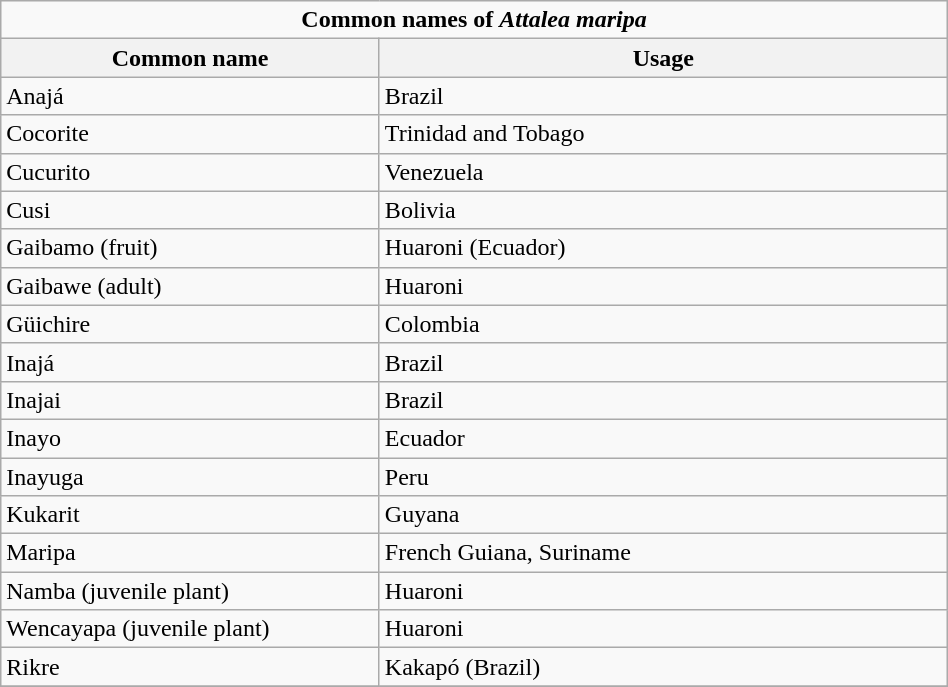<table width=50% class="wikitable">
<tr>
<td colspan="50%" align="center"><strong>Common names of <em>Attalea maripa<strong><em></td>
</tr>
<tr>
<th width=20%>Common name</th>
<th width=30%>Usage</th>
</tr>
<tr>
<td>Anajá</td>
<td>Brazil</td>
</tr>
<tr>
<td>Cocorite</td>
<td>Trinidad and Tobago</td>
</tr>
<tr>
<td>Cucurito</td>
<td>Venezuela</td>
</tr>
<tr>
<td>Cusi</td>
<td>Bolivia</td>
</tr>
<tr>
<td>Gaibamo (fruit)</td>
<td>Huaroni (Ecuador)</td>
</tr>
<tr>
<td>Gaibawe (adult)</td>
<td>Huaroni</td>
</tr>
<tr>
<td>Güichire</td>
<td>Colombia</td>
</tr>
<tr>
<td>Inajá</td>
<td>Brazil</td>
</tr>
<tr>
<td>Inajai</td>
<td>Brazil</td>
</tr>
<tr>
<td>Inayo</td>
<td>Ecuador</td>
</tr>
<tr>
<td>Inayuga</td>
<td>Peru</td>
</tr>
<tr>
<td>Kukarit</td>
<td>Guyana</td>
</tr>
<tr>
<td>Maripa</td>
<td>French Guiana, Suriname</td>
</tr>
<tr>
<td>Namba (juvenile plant)</td>
<td>Huaroni</td>
</tr>
<tr>
<td>Wencayapa (juvenile plant)</td>
<td>Huaroni</td>
</tr>
<tr>
<td>Rikre</td>
<td>Kakapó (Brazil)</td>
</tr>
<tr>
</tr>
</table>
